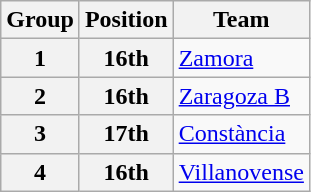<table class="wikitable">
<tr>
<th>Group</th>
<th>Position</th>
<th>Team</th>
</tr>
<tr>
<th>1</th>
<th>16th</th>
<td><a href='#'>Zamora</a></td>
</tr>
<tr>
<th>2</th>
<th>16th</th>
<td><a href='#'>Zaragoza B</a></td>
</tr>
<tr>
<th>3</th>
<th>17th</th>
<td><a href='#'>Constància</a></td>
</tr>
<tr>
<th>4</th>
<th>16th</th>
<td><a href='#'>Villanovense</a></td>
</tr>
</table>
